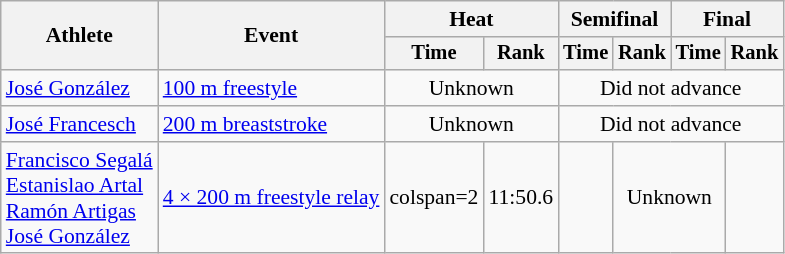<table class=wikitable style="font-size:90%;">
<tr>
<th rowspan=2>Athlete</th>
<th rowspan=2>Event</th>
<th colspan=2>Heat</th>
<th colspan=2>Semifinal</th>
<th colspan=2>Final</th>
</tr>
<tr style="font-size:95%">
<th>Time</th>
<th>Rank</th>
<th>Time</th>
<th>Rank</th>
<th>Time</th>
<th>Rank</th>
</tr>
<tr align=center>
<td align=left><a href='#'>José González</a></td>
<td align=left><a href='#'>100 m freestyle</a></td>
<td colspan=2>Unknown</td>
<td colspan=4>Did not advance</td>
</tr>
<tr align=center>
<td align=left><a href='#'>José Francesch</a></td>
<td align=left><a href='#'>200 m breaststroke</a></td>
<td colspan=2>Unknown</td>
<td colspan=4>Did not advance</td>
</tr>
<tr align=center>
<td align=left><a href='#'>Francisco Segalá</a><br><a href='#'>Estanislao Artal</a><br><a href='#'>Ramón Artigas</a><br><a href='#'>José González</a></td>
<td align=left><a href='#'>4 × 200 m freestyle relay</a></td>
<td>colspan=2 </td>
<td>11:50.6</td>
<td></td>
<td colspan=2>Unknown</td>
</tr>
</table>
